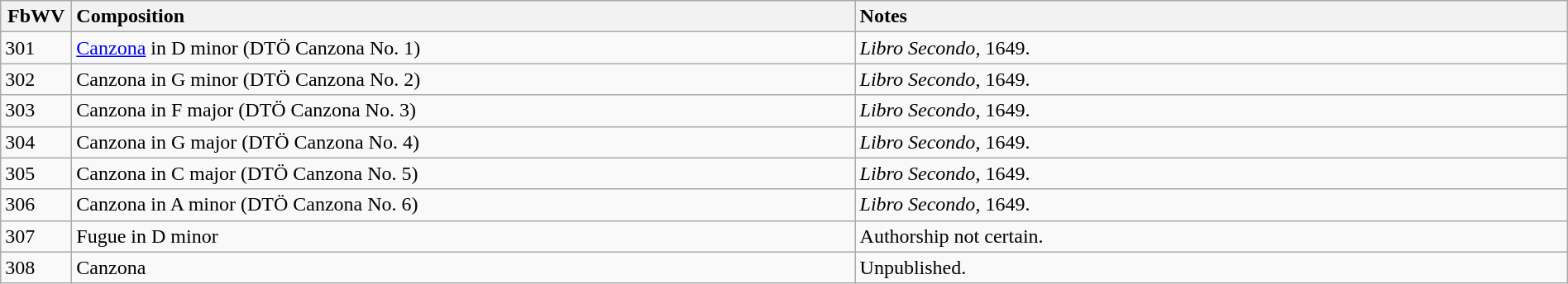<table class="wikitable" width="100%">
<tr>
<th width="50">FbWV</th>
<th style="text-align: left; width: 50%">Composition</th>
<th style="text-align: left;">Notes</th>
</tr>
<tr>
<td>301</td>
<td><a href='#'>Canzona</a> in D minor (DTÖ Canzona No. 1)</td>
<td><em>Libro Secondo</em>, 1649.</td>
</tr>
<tr>
<td>302</td>
<td>Canzona in G minor (DTÖ Canzona No. 2)</td>
<td><em>Libro Secondo</em>, 1649.</td>
</tr>
<tr>
<td>303</td>
<td>Canzona in F major (DTÖ Canzona No. 3)</td>
<td><em>Libro Secondo</em>, 1649.</td>
</tr>
<tr>
<td>304</td>
<td>Canzona in G major (DTÖ Canzona No. 4)</td>
<td><em>Libro Secondo</em>, 1649.</td>
</tr>
<tr>
<td>305</td>
<td>Canzona in C major (DTÖ Canzona No. 5)</td>
<td><em>Libro Secondo</em>, 1649.</td>
</tr>
<tr>
<td>306</td>
<td>Canzona in A minor (DTÖ Canzona No. 6)</td>
<td><em>Libro Secondo</em>, 1649.</td>
</tr>
<tr>
<td>307</td>
<td>Fugue in D minor</td>
<td>Authorship not certain.</td>
</tr>
<tr>
<td>308</td>
<td>Canzona</td>
<td>Unpublished.</td>
</tr>
</table>
